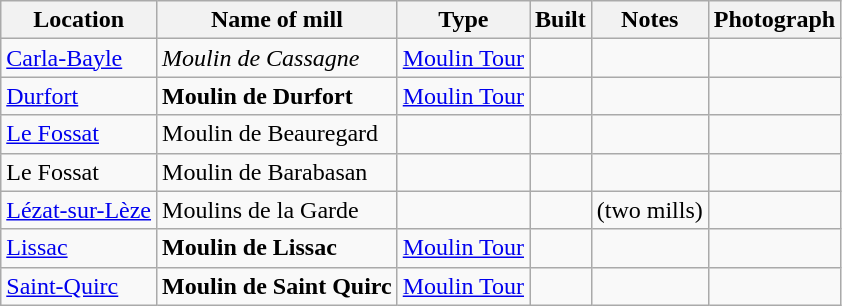<table class="wikitable">
<tr>
<th>Location</th>
<th>Name of mill</th>
<th>Type</th>
<th>Built</th>
<th>Notes</th>
<th>Photograph</th>
</tr>
<tr>
<td><a href='#'>Carla-Bayle</a></td>
<td><em>Moulin de Cassagne</em></td>
<td><a href='#'>Moulin Tour</a></td>
<td></td>
<td> </td>
<td></td>
</tr>
<tr>
<td><a href='#'>Durfort</a></td>
<td><strong>Moulin de Durfort</strong></td>
<td><a href='#'>Moulin Tour</a></td>
<td></td>
<td> </td>
<td></td>
</tr>
<tr>
<td><a href='#'>Le Fossat</a></td>
<td>Moulin de Beauregard</td>
<td></td>
<td></td>
<td></td>
<td></td>
</tr>
<tr>
<td>Le Fossat</td>
<td>Moulin de Barabasan</td>
<td></td>
<td></td>
<td></td>
<td></td>
</tr>
<tr>
<td><a href='#'>Lézat-sur-Lèze</a></td>
<td>Moulins de la Garde</td>
<td></td>
<td></td>
<td>(two mills)<br> </td>
<td></td>
</tr>
<tr>
<td><a href='#'>Lissac</a></td>
<td><strong>Moulin de Lissac</strong></td>
<td><a href='#'>Moulin Tour</a></td>
<td></td>
<td> </td>
<td></td>
</tr>
<tr>
<td><a href='#'>Saint-Quirc</a></td>
<td><strong>Moulin de Saint Quirc</strong></td>
<td><a href='#'>Moulin Tour</a></td>
<td></td>
<td> </td>
<td></td>
</tr>
</table>
